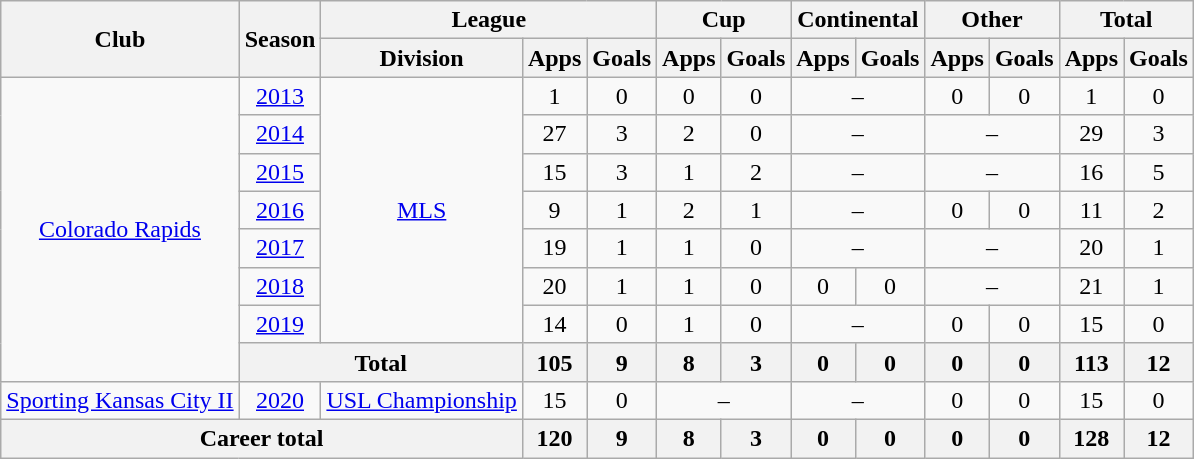<table class="wikitable" style="text-align: center;">
<tr>
<th rowspan=2>Club</th>
<th rowspan=2>Season</th>
<th colspan=3>League</th>
<th colspan=2>Cup</th>
<th colspan=2>Continental</th>
<th colspan=2>Other</th>
<th colspan=2>Total</th>
</tr>
<tr>
<th>Division</th>
<th>Apps</th>
<th>Goals</th>
<th>Apps</th>
<th>Goals</th>
<th>Apps</th>
<th>Goals</th>
<th>Apps</th>
<th>Goals</th>
<th>Apps</th>
<th>Goals</th>
</tr>
<tr>
<td rowspan=8><a href='#'>Colorado Rapids</a></td>
<td><a href='#'>2013</a></td>
<td rowspan=7><a href='#'>MLS</a></td>
<td>1</td>
<td>0</td>
<td>0</td>
<td>0</td>
<td colspan=2>–</td>
<td>0</td>
<td>0</td>
<td>1</td>
<td>0</td>
</tr>
<tr>
<td><a href='#'>2014</a></td>
<td>27</td>
<td>3</td>
<td>2</td>
<td>0</td>
<td colspan=2>–</td>
<td colspan=2>–</td>
<td>29</td>
<td>3</td>
</tr>
<tr>
<td><a href='#'>2015</a></td>
<td>15</td>
<td>3</td>
<td>1</td>
<td>2</td>
<td colspan=2>–</td>
<td colspan=2>–</td>
<td>16</td>
<td>5</td>
</tr>
<tr>
<td><a href='#'>2016</a></td>
<td>9</td>
<td>1</td>
<td>2</td>
<td>1</td>
<td colspan=2>–</td>
<td>0</td>
<td>0</td>
<td>11</td>
<td>2</td>
</tr>
<tr>
<td><a href='#'>2017</a></td>
<td>19</td>
<td>1</td>
<td>1</td>
<td>0</td>
<td colspan=2>–</td>
<td colspan=2>–</td>
<td>20</td>
<td>1</td>
</tr>
<tr>
<td><a href='#'>2018</a></td>
<td>20</td>
<td>1</td>
<td>1</td>
<td>0</td>
<td>0</td>
<td>0</td>
<td colspan=2>–</td>
<td>21</td>
<td>1</td>
</tr>
<tr>
<td><a href='#'>2019</a></td>
<td>14</td>
<td>0</td>
<td>1</td>
<td>0</td>
<td colspan=2>–</td>
<td>0</td>
<td>0</td>
<td>15</td>
<td>0</td>
</tr>
<tr>
<th colspan=2>Total</th>
<th>105</th>
<th>9</th>
<th>8</th>
<th>3</th>
<th>0</th>
<th>0</th>
<th>0</th>
<th>0</th>
<th>113</th>
<th>12</th>
</tr>
<tr>
<td><a href='#'>Sporting Kansas City II</a></td>
<td><a href='#'>2020</a></td>
<td><a href='#'>USL Championship</a></td>
<td>15</td>
<td>0</td>
<td colspan=2>–</td>
<td colspan=2>–</td>
<td>0</td>
<td>0</td>
<td>15</td>
<td>0</td>
</tr>
<tr>
<th colspan=3>Career total</th>
<th>120</th>
<th>9</th>
<th>8</th>
<th>3</th>
<th>0</th>
<th>0</th>
<th>0</th>
<th>0</th>
<th>128</th>
<th>12</th>
</tr>
</table>
